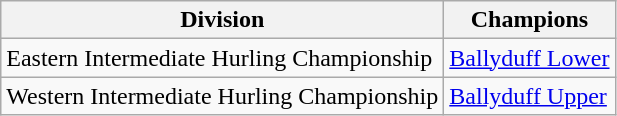<table class="wikitable">
<tr>
<th>Division</th>
<th>Champions</th>
</tr>
<tr>
<td>Eastern Intermediate Hurling Championship</td>
<td><a href='#'>Ballyduff Lower</a></td>
</tr>
<tr>
<td>Western Intermediate Hurling Championship</td>
<td><a href='#'>Ballyduff Upper</a></td>
</tr>
</table>
